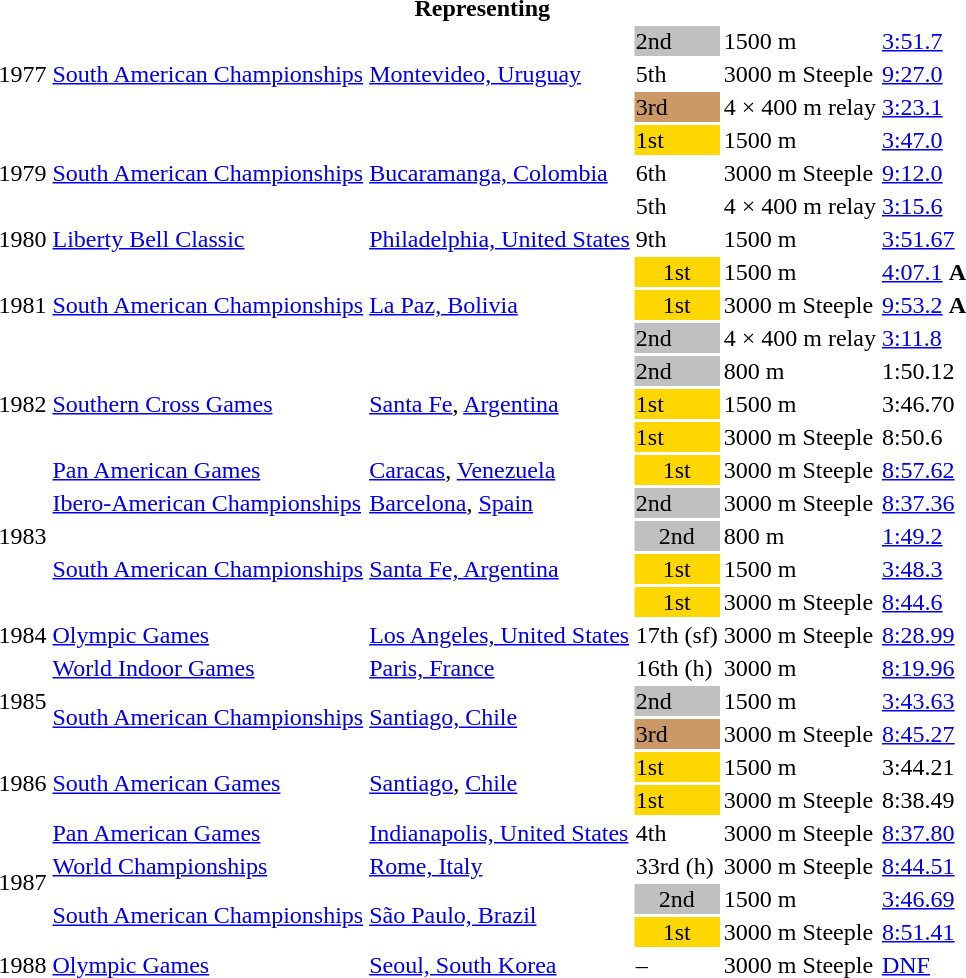<table>
<tr>
<th colspan="6">Representing </th>
</tr>
<tr>
<td rowspan=3>1977</td>
<td rowspan=3><a href='#'>South American Championships</a></td>
<td rowspan=3><a href='#'>Montevideo, Uruguay</a></td>
<td bgcolor="silver">2nd</td>
<td>1500 m</td>
<td><a href='#'>3:51.7</a></td>
</tr>
<tr>
<td>5th</td>
<td>3000 m Steeple</td>
<td><a href='#'>9:27.0</a></td>
</tr>
<tr>
<td bgcolor=cc9966>3rd</td>
<td>4 × 400 m relay</td>
<td><a href='#'>3:23.1</a></td>
</tr>
<tr>
<td rowspan=3>1979</td>
<td rowspan=3><a href='#'>South American Championships</a></td>
<td rowspan=3><a href='#'>Bucaramanga, Colombia</a></td>
<td bgcolor="gold">1st</td>
<td>1500 m</td>
<td><a href='#'>3:47.0</a></td>
</tr>
<tr>
<td>6th</td>
<td>3000 m Steeple</td>
<td><a href='#'>9:12.0</a></td>
</tr>
<tr>
<td>5th</td>
<td>4 × 400 m relay</td>
<td><a href='#'>3:15.6</a></td>
</tr>
<tr>
<td>1980</td>
<td><a href='#'>Liberty Bell Classic</a></td>
<td><a href='#'>Philadelphia, United States</a></td>
<td>9th</td>
<td>1500 m</td>
<td><a href='#'>3:51.67</a></td>
</tr>
<tr>
<td rowspan=3>1981</td>
<td rowspan=3><a href='#'>South American Championships</a></td>
<td rowspan=3><a href='#'>La Paz, Bolivia</a></td>
<td bgcolor="gold" align="center">1st</td>
<td>1500 m</td>
<td><a href='#'>4:07.1</a> <strong>A</strong></td>
</tr>
<tr>
<td bgcolor="gold" align="center">1st</td>
<td>3000 m Steeple</td>
<td><a href='#'>9:53.2</a> <strong>A</strong></td>
</tr>
<tr>
<td bgcolor=silver>2nd</td>
<td>4 × 400 m relay</td>
<td><a href='#'>3:11.8</a></td>
</tr>
<tr>
<td rowspan = "3">1982</td>
<td rowspan = "3"><a href='#'>Southern Cross Games</a></td>
<td rowspan = "3"><a href='#'>Santa Fe</a>, <a href='#'>Argentina</a></td>
<td bgcolor=silver>2nd</td>
<td>800 m</td>
<td>1:50.12</td>
</tr>
<tr>
<td bgcolor=gold>1st</td>
<td>1500 m</td>
<td>3:46.70</td>
</tr>
<tr>
<td bgcolor=gold>1st</td>
<td>3000 m Steeple</td>
<td>8:50.6</td>
</tr>
<tr>
<td rowspan=5>1983</td>
<td><a href='#'>Pan American Games</a></td>
<td><a href='#'>Caracas</a>, <a href='#'>Venezuela</a></td>
<td bgcolor="gold" align="center">1st</td>
<td>3000 m Steeple</td>
<td><a href='#'>8:57.62</a></td>
</tr>
<tr>
<td><a href='#'>Ibero-American Championships</a></td>
<td><a href='#'>Barcelona</a>, <a href='#'>Spain</a></td>
<td bgcolor=silver>2nd</td>
<td>3000 m Steeple</td>
<td><a href='#'>8:37.36</a></td>
</tr>
<tr>
<td rowspan=3><a href='#'>South American Championships</a></td>
<td rowspan=3><a href='#'>Santa Fe, Argentina</a></td>
<td bgcolor="silver" align="center">2nd</td>
<td>800 m</td>
<td><a href='#'>1:49.2</a></td>
</tr>
<tr>
<td bgcolor="gold" align="center">1st</td>
<td>1500 m</td>
<td><a href='#'>3:48.3</a></td>
</tr>
<tr>
<td bgcolor="gold" align="center">1st</td>
<td>3000 m Steeple</td>
<td><a href='#'>8:44.6</a></td>
</tr>
<tr>
<td>1984</td>
<td><a href='#'>Olympic Games</a></td>
<td><a href='#'>Los Angeles, United States</a></td>
<td>17th (sf)</td>
<td>3000 m Steeple</td>
<td><a href='#'>8:28.99</a></td>
</tr>
<tr>
<td rowspan=3>1985</td>
<td><a href='#'>World Indoor Games</a></td>
<td><a href='#'>Paris, France</a></td>
<td>16th (h)</td>
<td>3000 m</td>
<td><a href='#'>8:19.96</a></td>
</tr>
<tr>
<td rowspan=2><a href='#'>South American Championships</a></td>
<td rowspan=2><a href='#'>Santiago, Chile</a></td>
<td bgcolor="silver">2nd</td>
<td>1500 m</td>
<td><a href='#'>3:43.63</a></td>
</tr>
<tr>
<td bgcolor="cc9966">3rd</td>
<td>3000 m Steeple</td>
<td><a href='#'>8:45.27</a></td>
</tr>
<tr>
<td rowspan = "2">1986</td>
<td rowspan = "2"><a href='#'>South American Games</a></td>
<td rowspan = "2"><a href='#'>Santiago</a>, <a href='#'>Chile</a></td>
<td bgcolor=gold>1st</td>
<td>1500 m</td>
<td>3:44.21</td>
</tr>
<tr>
<td bgcolor=gold>1st</td>
<td>3000 m Steeple</td>
<td>8:38.49</td>
</tr>
<tr>
<td rowspan=4>1987</td>
<td><a href='#'>Pan American Games</a></td>
<td><a href='#'>Indianapolis, United States</a></td>
<td>4th</td>
<td>3000 m Steeple</td>
<td><a href='#'>8:37.80</a></td>
</tr>
<tr>
<td><a href='#'>World Championships</a></td>
<td><a href='#'>Rome, Italy</a></td>
<td>33rd (h)</td>
<td>3000 m Steeple</td>
<td><a href='#'>8:44.51</a></td>
</tr>
<tr>
<td rowspan=2><a href='#'>South American Championships</a></td>
<td rowspan=2><a href='#'>São Paulo, Brazil</a></td>
<td bgcolor="silver" align="center">2nd</td>
<td>1500 m</td>
<td><a href='#'>3:46.69</a></td>
</tr>
<tr>
<td bgcolor="gold" align="center">1st</td>
<td>3000 m Steeple</td>
<td><a href='#'>8:51.41</a></td>
</tr>
<tr>
<td>1988</td>
<td><a href='#'>Olympic Games</a></td>
<td><a href='#'>Seoul, South Korea</a></td>
<td>–</td>
<td>3000 m Steeple</td>
<td><a href='#'>DNF</a></td>
</tr>
</table>
